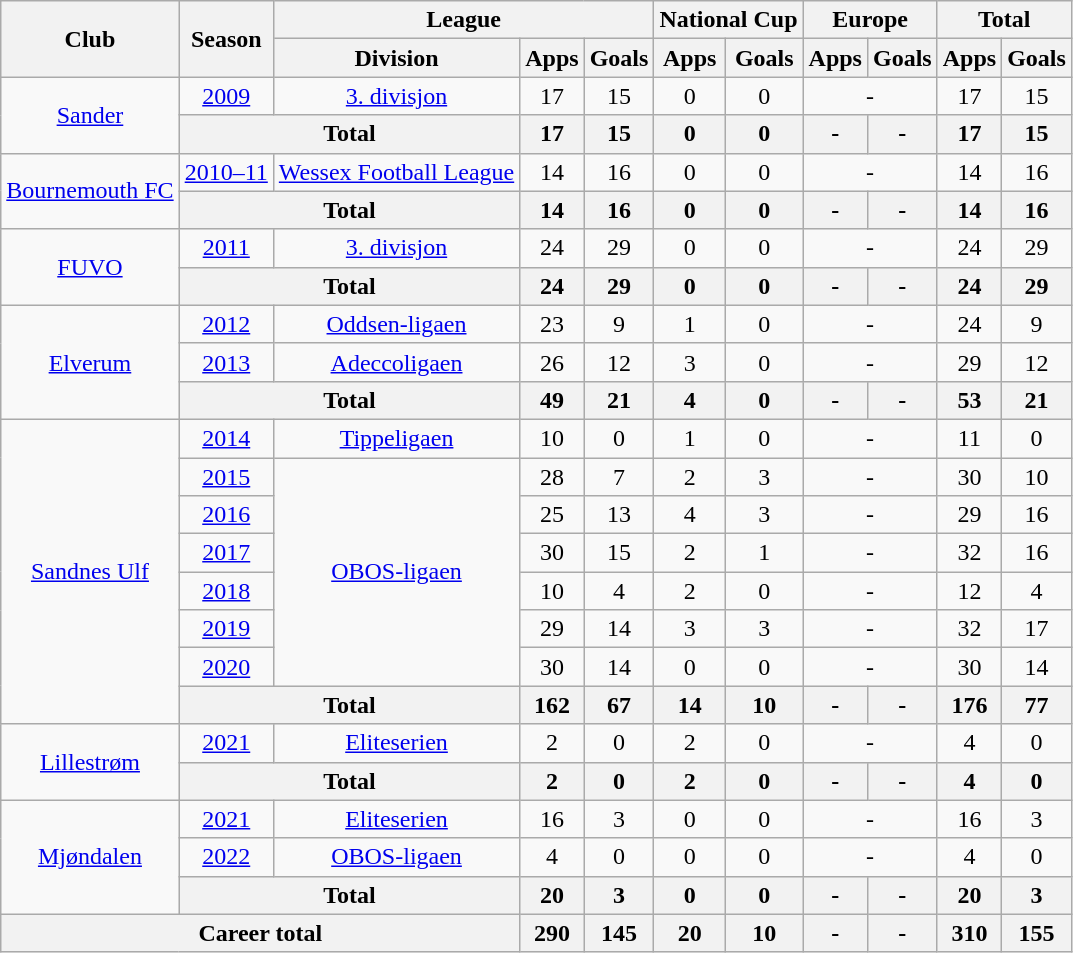<table class="wikitable" style="text-align: center;">
<tr>
<th rowspan="2">Club</th>
<th rowspan="2">Season</th>
<th colspan="3">League</th>
<th colspan="2">National Cup</th>
<th colspan="2">Europe</th>
<th colspan="2">Total</th>
</tr>
<tr>
<th>Division</th>
<th>Apps</th>
<th>Goals</th>
<th>Apps</th>
<th>Goals</th>
<th>Apps</th>
<th>Goals</th>
<th>Apps</th>
<th>Goals</th>
</tr>
<tr>
<td rowspan="2"><a href='#'>Sander</a></td>
<td><a href='#'>2009</a></td>
<td rowspan="1"><a href='#'>3. divisjon</a></td>
<td>17</td>
<td>15</td>
<td>0</td>
<td>0</td>
<td colspan="2">-</td>
<td>17</td>
<td>15</td>
</tr>
<tr>
<th colspan="2">Total</th>
<th>17</th>
<th>15</th>
<th>0</th>
<th>0</th>
<th>-</th>
<th>-</th>
<th>17</th>
<th>15</th>
</tr>
<tr>
<td rowspan="2"><a href='#'>Bournemouth FC</a></td>
<td><a href='#'>2010–11</a></td>
<td rowspan="1"><a href='#'>Wessex Football League</a></td>
<td>14</td>
<td>16</td>
<td>0</td>
<td>0</td>
<td colspan="2">-</td>
<td>14</td>
<td>16</td>
</tr>
<tr>
<th colspan="2">Total</th>
<th>14</th>
<th>16</th>
<th>0</th>
<th>0</th>
<th>-</th>
<th>-</th>
<th>14</th>
<th>16</th>
</tr>
<tr>
<td rowspan="2"><a href='#'>FUVO</a></td>
<td><a href='#'>2011</a></td>
<td rowspan="1"><a href='#'>3. divisjon</a></td>
<td>24</td>
<td>29</td>
<td>0</td>
<td>0</td>
<td colspan="2">-</td>
<td>24</td>
<td>29</td>
</tr>
<tr>
<th colspan="2">Total</th>
<th>24</th>
<th>29</th>
<th>0</th>
<th>0</th>
<th>-</th>
<th>-</th>
<th>24</th>
<th>29</th>
</tr>
<tr>
<td rowspan="3"><a href='#'>Elverum</a></td>
<td><a href='#'>2012</a></td>
<td rowspan="1"><a href='#'>Oddsen-ligaen</a></td>
<td>23</td>
<td>9</td>
<td>1</td>
<td>0</td>
<td colspan="2">-</td>
<td>24</td>
<td>9</td>
</tr>
<tr>
<td><a href='#'>2013</a></td>
<td rowspan="1"><a href='#'>Adeccoligaen</a></td>
<td>26</td>
<td>12</td>
<td>3</td>
<td>0</td>
<td colspan="2">-</td>
<td>29</td>
<td>12</td>
</tr>
<tr>
<th colspan="2">Total</th>
<th>49</th>
<th>21</th>
<th>4</th>
<th>0</th>
<th>-</th>
<th>-</th>
<th>53</th>
<th>21</th>
</tr>
<tr>
<td rowspan="8"><a href='#'>Sandnes Ulf</a></td>
<td><a href='#'>2014</a></td>
<td rowspan="1"><a href='#'>Tippeligaen</a></td>
<td>10</td>
<td>0</td>
<td>1</td>
<td>0</td>
<td colspan="2">-</td>
<td>11</td>
<td>0</td>
</tr>
<tr>
<td><a href='#'>2015</a></td>
<td rowspan="6"><a href='#'>OBOS-ligaen</a></td>
<td>28</td>
<td>7</td>
<td>2</td>
<td>3</td>
<td colspan="2">-</td>
<td>30</td>
<td>10</td>
</tr>
<tr>
<td><a href='#'>2016</a></td>
<td>25</td>
<td>13</td>
<td>4</td>
<td>3</td>
<td colspan="2">-</td>
<td>29</td>
<td>16</td>
</tr>
<tr>
<td><a href='#'>2017</a></td>
<td>30</td>
<td>15</td>
<td>2</td>
<td>1</td>
<td colspan="2">-</td>
<td>32</td>
<td>16</td>
</tr>
<tr>
<td><a href='#'>2018</a></td>
<td>10</td>
<td>4</td>
<td>2</td>
<td>0</td>
<td colspan="2">-</td>
<td>12</td>
<td>4</td>
</tr>
<tr>
<td><a href='#'>2019</a></td>
<td>29</td>
<td>14</td>
<td>3</td>
<td>3</td>
<td colspan="2">-</td>
<td>32</td>
<td>17</td>
</tr>
<tr>
<td><a href='#'>2020</a></td>
<td>30</td>
<td>14</td>
<td>0</td>
<td>0</td>
<td colspan="2">-</td>
<td>30</td>
<td>14</td>
</tr>
<tr>
<th colspan="2">Total</th>
<th>162</th>
<th>67</th>
<th>14</th>
<th>10</th>
<th>-</th>
<th>-</th>
<th>176</th>
<th>77</th>
</tr>
<tr>
<td rowspan="2"><a href='#'>Lillestrøm</a></td>
<td><a href='#'>2021</a></td>
<td rowspan="1"><a href='#'>Eliteserien</a></td>
<td>2</td>
<td>0</td>
<td>2</td>
<td>0</td>
<td colspan="2">-</td>
<td>4</td>
<td>0</td>
</tr>
<tr>
<th colspan="2">Total</th>
<th>2</th>
<th>0</th>
<th>2</th>
<th>0</th>
<th>-</th>
<th>-</th>
<th>4</th>
<th>0</th>
</tr>
<tr>
<td rowspan="3"><a href='#'>Mjøndalen</a></td>
<td><a href='#'>2021</a></td>
<td rowspan="1"><a href='#'>Eliteserien</a></td>
<td>16</td>
<td>3</td>
<td>0</td>
<td>0</td>
<td colspan="2">-</td>
<td>16</td>
<td>3</td>
</tr>
<tr>
<td><a href='#'>2022</a></td>
<td rowspan="1"><a href='#'>OBOS-ligaen</a></td>
<td>4</td>
<td>0</td>
<td>0</td>
<td>0</td>
<td colspan="2">-</td>
<td>4</td>
<td>0</td>
</tr>
<tr>
<th colspan="2">Total</th>
<th>20</th>
<th>3</th>
<th>0</th>
<th>0</th>
<th>-</th>
<th>-</th>
<th>20</th>
<th>3</th>
</tr>
<tr>
<th colspan="3">Career total</th>
<th>290</th>
<th>145</th>
<th>20</th>
<th>10</th>
<th>-</th>
<th>-</th>
<th>310</th>
<th>155</th>
</tr>
</table>
